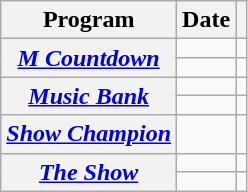<table class="wikitable plainrowheaders sortable">
<tr>
<th scope="col">Program</th>
<th scope="col">Date</th>
<th scope="col" class="unsortable"></th>
</tr>
<tr>
<th scope="row" rowspan="2"><em><a href='#'>M Countdown</a></em></th>
<td></td>
<td style="text-align:center"></td>
</tr>
<tr>
<td></td>
<td style="text-align:center"></td>
</tr>
<tr>
<th scope="row" rowspan="2"><em><a href='#'>Music Bank</a></em></th>
<td></td>
<td style="text-align:center"></td>
</tr>
<tr>
<td></td>
<td style="text-align:center"></td>
</tr>
<tr>
<th scope="row"><em><a href='#'>Show Champion</a></em></th>
<td></td>
<td style="text-align:center"></td>
</tr>
<tr>
<th scope="row" rowspan="2"><em><a href='#'>The Show</a></em></th>
<td></td>
<td style="text-align:center"></td>
</tr>
<tr>
<td></td>
<td style="text-align:center"></td>
</tr>
</table>
